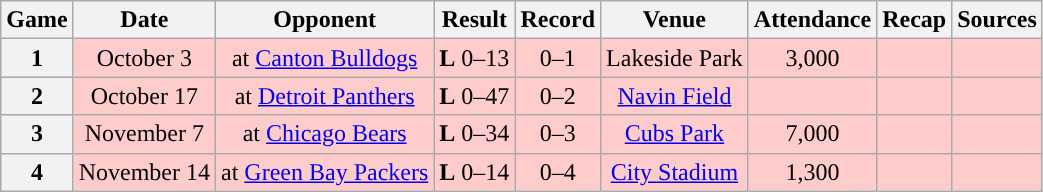<table class="wikitable" style="text-align:center">
<tr>
<th>Game</th>
<th>Date</th>
<th>Opponent</th>
<th>Result</th>
<th>Record</th>
<th>Venue</th>
<th>Attendance</th>
<th>Recap</th>
<th>Sources</th>
</tr>
<tr style="background:#fcc">
<th>1</th>
<td>October 3</td>
<td>at <a href='#'>Canton Bulldogs</a></td>
<td><strong>L</strong> 0–13</td>
<td>0–1</td>
<td>Lakeside Park</td>
<td>3,000</td>
<td></td>
<td></td>
</tr>
<tr style="background:#fcc">
<th>2</th>
<td>October 17</td>
<td>at <a href='#'>Detroit Panthers</a></td>
<td><strong>L</strong> 0–47</td>
<td>0–2</td>
<td><a href='#'>Navin Field</a></td>
<td></td>
<td></td>
<td></td>
</tr>
<tr style="background:#fcc">
<th>3</th>
<td>November 7</td>
<td>at <a href='#'>Chicago Bears</a></td>
<td><strong>L</strong> 0–34</td>
<td>0–3</td>
<td><a href='#'>Cubs Park</a></td>
<td>7,000</td>
<td></td>
<td></td>
</tr>
<tr style="background:#fcc">
<th>4</th>
<td>November 14</td>
<td>at <a href='#'>Green Bay Packers</a></td>
<td><strong>L</strong> 0–14</td>
<td>0–4</td>
<td><a href='#'>City Stadium</a></td>
<td>1,300</td>
<td></td>
<td></td>
</tr>
</table>
